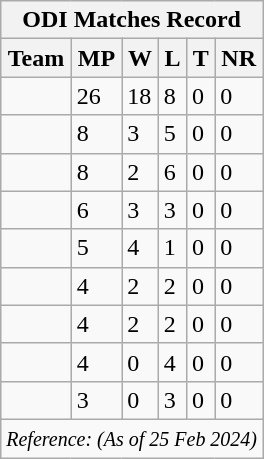<table class="wikitable sortable">
<tr>
<th colspan="6">ODI Matches Record</th>
</tr>
<tr>
<th>Team</th>
<th>MP</th>
<th>W</th>
<th>L</th>
<th>T</th>
<th>NR</th>
</tr>
<tr>
<td></td>
<td>26</td>
<td>18</td>
<td>8</td>
<td>0</td>
<td>0</td>
</tr>
<tr>
<td></td>
<td>8</td>
<td>3</td>
<td>5</td>
<td>0</td>
<td>0</td>
</tr>
<tr>
<td></td>
<td>8</td>
<td>2</td>
<td>6</td>
<td>0</td>
<td>0</td>
</tr>
<tr>
<td></td>
<td>6</td>
<td>3</td>
<td>3</td>
<td>0</td>
<td>0</td>
</tr>
<tr>
<td></td>
<td>5</td>
<td>4</td>
<td>1</td>
<td>0</td>
<td>0</td>
</tr>
<tr>
<td></td>
<td>4</td>
<td>2</td>
<td>2</td>
<td>0</td>
<td>0</td>
</tr>
<tr>
<td></td>
<td>4</td>
<td>2</td>
<td>2</td>
<td>0</td>
<td>0</td>
</tr>
<tr>
<td></td>
<td>4</td>
<td>0</td>
<td>4</td>
<td>0</td>
<td>0</td>
</tr>
<tr>
<td></td>
<td>3</td>
<td>0</td>
<td>3</td>
<td>0</td>
<td>0</td>
</tr>
<tr>
<td colspan="6"><em><small>Reference:  (As of 25 Feb 2024)</small></em></td>
</tr>
</table>
